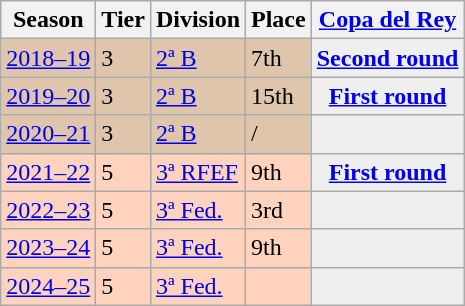<table valign="top" width=0% class="wikitable">
<tr style="background:#f0f6fa;">
<th>Season</th>
<th>Tier</th>
<th>Division</th>
<th>Place</th>
<th><a href='#'>Copa del Rey</a></th>
</tr>
<tr>
<td style="background:#DEC5AB;"><a href='#'>2018–19</a></td>
<td style="background:#DEC5AB;">3</td>
<td style="background:#DEC5AB;"><a href='#'>2ª B</a></td>
<td style="background:#DEC5AB;">7th</td>
<th style="background:#efefef;"><a href='#'>Second round</a></th>
</tr>
<tr>
<td style="background:#DEC5AB;"><a href='#'>2019–20</a></td>
<td style="background:#DEC5AB;">3</td>
<td style="background:#DEC5AB;"><a href='#'>2ª B</a></td>
<td style="background:#DEC5AB;">15th</td>
<th style="background:#efefef;"><a href='#'>First round</a></th>
</tr>
<tr>
<td style="background:#DEC5AB;"><a href='#'>2020–21</a></td>
<td style="background:#DEC5AB;">3</td>
<td style="background:#DEC5AB;"><a href='#'>2ª B</a></td>
<td style="background:#DEC5AB;"> / </td>
<th style="background:#efefef;"></th>
</tr>
<tr>
<td style="background:#FFD3BD;"><a href='#'>2021–22</a></td>
<td style="background:#FFD3BD;">5</td>
<td style="background:#FFD3BD;"><a href='#'>3ª RFEF</a></td>
<td style="background:#FFD3BD;">9th</td>
<th style="background:#efefef;"><a href='#'>First round</a></th>
</tr>
<tr>
<td style="background:#FFD3BD;"><a href='#'>2022–23</a></td>
<td style="background:#FFD3BD;">5</td>
<td style="background:#FFD3BD;"><a href='#'>3ª Fed.</a></td>
<td style="background:#FFD3BD;">3rd</td>
<th style="background:#efefef;"></th>
</tr>
<tr>
<td style="background:#FFD3BD;"><a href='#'>2023–24</a></td>
<td style="background:#FFD3BD;">5</td>
<td style="background:#FFD3BD;"><a href='#'>3ª Fed.</a></td>
<td style="background:#FFD3BD;">9th</td>
<th style="background:#efefef;"></th>
</tr>
<tr>
<td style="background:#FFD3BD;"><a href='#'>2024–25</a></td>
<td style="background:#FFD3BD;">5</td>
<td style="background:#FFD3BD;"><a href='#'>3ª Fed.</a></td>
<td style="background:#FFD3BD;"></td>
<th style="background:#efefef;"></th>
</tr>
</table>
